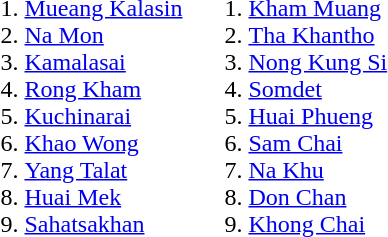<table>
<tr style="vertical-align:top;">
<td><br><ol><li><a href='#'>Mueang Kalasin</a></li><li><a href='#'>Na Mon</a></li><li><a href='#'>Kamalasai</a></li><li><a href='#'>Rong Kham</a></li><li><a href='#'>Kuchinarai</a></li><li><a href='#'>Khao Wong</a></li><li><a href='#'>Yang Talat</a></li><li><a href='#'>Huai Mek</a></li><li><a href='#'>Sahatsakhan</a></li></ol></td>
<td><br><ol>
<li><a href='#'>Kham Muang</a></li>
<li><a href='#'>Tha Khantho</a></li>
<li><a href='#'>Nong Kung Si</a></li>
<li><a href='#'>Somdet</a></li>
<li><a href='#'>Huai Phueng</a></li>
<li><a href='#'>Sam Chai</a></li>
<li><a href='#'>Na Khu</a></li>
<li><a href='#'>Don Chan</a></li>
<li><a href='#'>Khong Chai</a></li>
</ol></td>
</tr>
</table>
